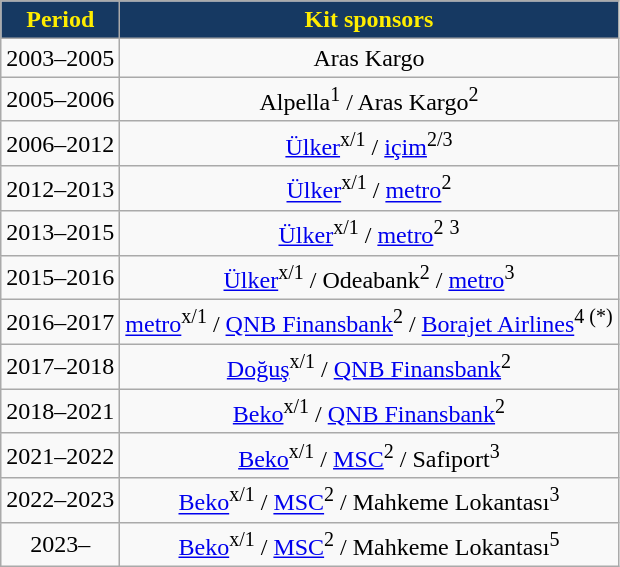<table class="wikitable" style="text-align: center">
<tr>
<th style="color:#FFED00; background:#163962;">Period</th>
<th style="color:#FFED00; background:#163962;">Kit sponsors</th>
</tr>
<tr>
<td>2003–2005</td>
<td>Aras Kargo</td>
</tr>
<tr>
<td>2005–2006</td>
<td>Alpella<sup>1</sup> / Aras Kargo<sup>2</sup></td>
</tr>
<tr>
<td>2006–2012</td>
<td><a href='#'>Ülker</a><sup>x/1</sup> / <a href='#'>içim</a><sup>2/3</sup></td>
</tr>
<tr>
<td>2012–2013</td>
<td><a href='#'>Ülker</a><sup>x/1</sup> / <a href='#'>metro</a><sup>2</sup></td>
</tr>
<tr>
<td>2013–2015</td>
<td><a href='#'>Ülker</a><sup>x/1</sup> / <a href='#'>metro</a><sup>2</sup> <sup>3</sup></td>
</tr>
<tr>
<td>2015–2016</td>
<td><a href='#'>Ülker</a><sup>x/1</sup> / Odeabank<sup>2</sup> / <a href='#'>metro</a><sup>3</sup></td>
</tr>
<tr>
<td>2016–2017</td>
<td><a href='#'>metro</a><sup>x/1</sup> / <a href='#'>QNB Finansbank</a><sup>2</sup> / <a href='#'>Borajet Airlines</a><sup>4 (*)</sup></td>
</tr>
<tr>
<td>2017–2018</td>
<td><a href='#'>Doğuş</a><sup>x/1</sup> / <a href='#'>QNB Finansbank</a><sup>2</sup></td>
</tr>
<tr>
<td>2018–2021</td>
<td><a href='#'>Beko</a><sup>x/1</sup> / <a href='#'>QNB Finansbank</a><sup>2</sup></td>
</tr>
<tr>
<td>2021–2022</td>
<td><a href='#'>Beko</a><sup>x/1</sup> / <a href='#'>MSC</a><sup>2</sup> / Safiport<sup>3</sup></td>
</tr>
<tr>
<td>2022–2023</td>
<td><a href='#'>Beko</a><sup>x/1</sup> / <a href='#'>MSC</a><sup>2</sup> / Mahkeme Lokantası<sup>3</sup></td>
</tr>
<tr>
<td>2023–</td>
<td><a href='#'>Beko</a><sup>x/1</sup> /  <a href='#'>MSC</a><sup>2</sup> / Mahkeme Lokantası<sup>5</sup></td>
</tr>
</table>
